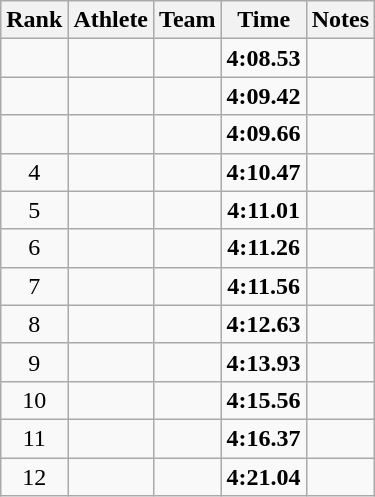<table class="wikitable sortable" style="text-align:center">
<tr>
<th>Rank</th>
<th>Athlete</th>
<th>Team</th>
<th>Time</th>
<th>Notes</th>
</tr>
<tr>
<td></td>
<td align=left></td>
<td></td>
<td><strong>4:08.53</strong></td>
<td></td>
</tr>
<tr>
<td></td>
<td align=left></td>
<td></td>
<td><strong>4:09.42</strong></td>
<td></td>
</tr>
<tr>
<td></td>
<td align=left></td>
<td></td>
<td><strong>4:09.66</strong></td>
<td></td>
</tr>
<tr>
<td>4</td>
<td align=left></td>
<td></td>
<td><strong>4:10.47</strong></td>
<td></td>
</tr>
<tr>
<td>5</td>
<td align=left></td>
<td></td>
<td><strong>4:11.01</strong></td>
<td></td>
</tr>
<tr>
<td>6</td>
<td align=left></td>
<td></td>
<td><strong>4:11.26</strong></td>
<td></td>
</tr>
<tr>
<td>7</td>
<td align=left></td>
<td></td>
<td><strong>4:11.56</strong></td>
<td></td>
</tr>
<tr>
<td>8</td>
<td align=left></td>
<td></td>
<td><strong>4:12.63</strong></td>
<td></td>
</tr>
<tr>
<td>9</td>
<td align=left></td>
<td></td>
<td><strong>4:13.93</strong></td>
<td></td>
</tr>
<tr>
<td>10</td>
<td align=left></td>
<td></td>
<td><strong>4:15.56</strong></td>
<td></td>
</tr>
<tr>
<td>11</td>
<td align=left></td>
<td></td>
<td><strong>4:16.37</strong></td>
<td></td>
</tr>
<tr>
<td>12</td>
<td align=left></td>
<td></td>
<td><strong>4:21.04</strong></td>
<td></td>
</tr>
</table>
